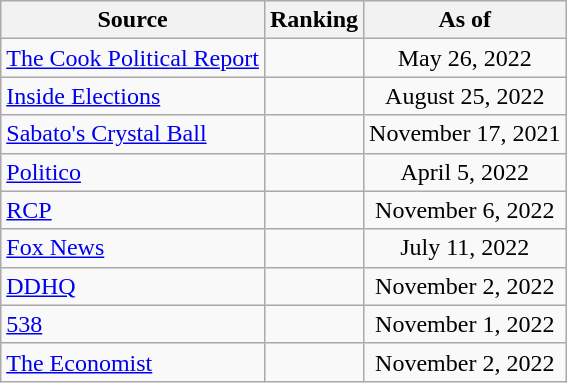<table class="wikitable" style="text-align:center">
<tr>
<th>Source</th>
<th>Ranking</th>
<th>As of</th>
</tr>
<tr>
<td align=left><a href='#'>The Cook Political Report</a></td>
<td></td>
<td>May 26, 2022</td>
</tr>
<tr>
<td align=left><a href='#'>Inside Elections</a></td>
<td></td>
<td>August 25, 2022</td>
</tr>
<tr>
<td align=left><a href='#'>Sabato's Crystal Ball</a></td>
<td></td>
<td>November 17, 2021</td>
</tr>
<tr>
<td align="left"><a href='#'>Politico</a></td>
<td></td>
<td>April 5, 2022</td>
</tr>
<tr>
<td align="left"><a href='#'>RCP</a></td>
<td></td>
<td>November 6, 2022</td>
</tr>
<tr>
<td align=left><a href='#'>Fox News</a></td>
<td></td>
<td>July 11, 2022</td>
</tr>
<tr>
<td align="left"><a href='#'>DDHQ</a></td>
<td></td>
<td>November 2, 2022</td>
</tr>
<tr>
<td align="left"><a href='#'>538</a></td>
<td></td>
<td>November 1, 2022</td>
</tr>
<tr>
<td align="left"><a href='#'>The Economist</a></td>
<td></td>
<td>November 2, 2022</td>
</tr>
</table>
